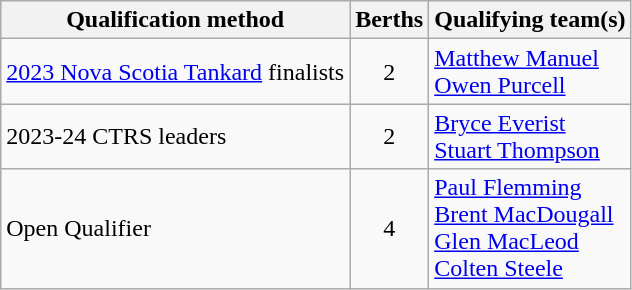<table class="wikitable">
<tr>
<th scope="col">Qualification method</th>
<th scope="col">Berths</th>
<th scope="col">Qualifying team(s)</th>
</tr>
<tr>
<td><a href='#'>2023 Nova Scotia Tankard</a> finalists</td>
<td style="text-align: center;">2</td>
<td><a href='#'>Matthew Manuel</a> <br> <a href='#'>Owen Purcell</a></td>
</tr>
<tr>
<td>2023-24 CTRS leaders</td>
<td style="text-align: center;">2</td>
<td><a href='#'>Bryce Everist</a> <br> <a href='#'>Stuart Thompson</a></td>
</tr>
<tr>
<td>Open Qualifier</td>
<td style="text-align: center;">4</td>
<td><a href='#'>Paul Flemming</a> <br> <a href='#'>Brent MacDougall</a> <br> <a href='#'>Glen MacLeod</a> <br> <a href='#'>Colten Steele</a></td>
</tr>
</table>
